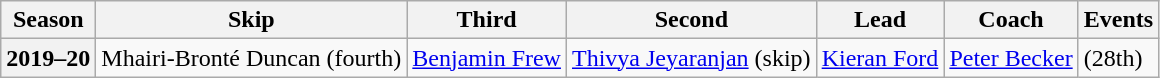<table class="wikitable">
<tr>
<th scope="col">Season</th>
<th scope="col">Skip</th>
<th scope="col">Third</th>
<th scope="col">Second</th>
<th scope="col">Lead</th>
<th scope="col">Coach</th>
<th scope="col">Events</th>
</tr>
<tr>
<th scope="row">2019–20</th>
<td>Mhairi-Bronté Duncan (fourth)</td>
<td><a href='#'>Benjamin Frew</a></td>
<td><a href='#'>Thivya Jeyaranjan</a> (skip)</td>
<td><a href='#'>Kieran Ford</a></td>
<td><a href='#'>Peter Becker</a></td>
<td> (28th)</td>
</tr>
</table>
